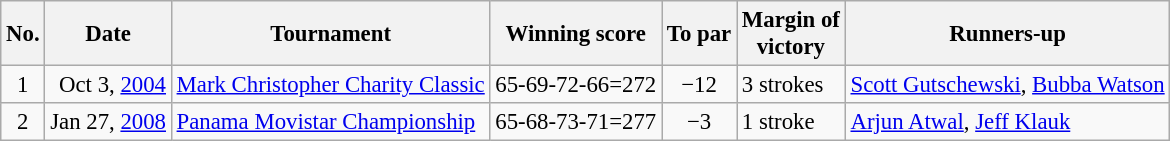<table class="wikitable" style="font-size:95%;">
<tr>
<th>No.</th>
<th>Date</th>
<th>Tournament</th>
<th>Winning score</th>
<th>To par</th>
<th>Margin of<br>victory</th>
<th>Runners-up</th>
</tr>
<tr>
<td align=center>1</td>
<td align=right>Oct 3, <a href='#'>2004</a></td>
<td><a href='#'>Mark Christopher Charity Classic</a></td>
<td>65-69-72-66=272</td>
<td align=center>−12</td>
<td>3 strokes</td>
<td> <a href='#'>Scott Gutschewski</a>,  <a href='#'>Bubba Watson</a></td>
</tr>
<tr>
<td align=center>2</td>
<td align=right>Jan 27, <a href='#'>2008</a></td>
<td><a href='#'>Panama Movistar Championship</a></td>
<td>65-68-73-71=277</td>
<td align=center>−3</td>
<td>1 stroke</td>
<td> <a href='#'>Arjun Atwal</a>,  <a href='#'>Jeff Klauk</a></td>
</tr>
</table>
